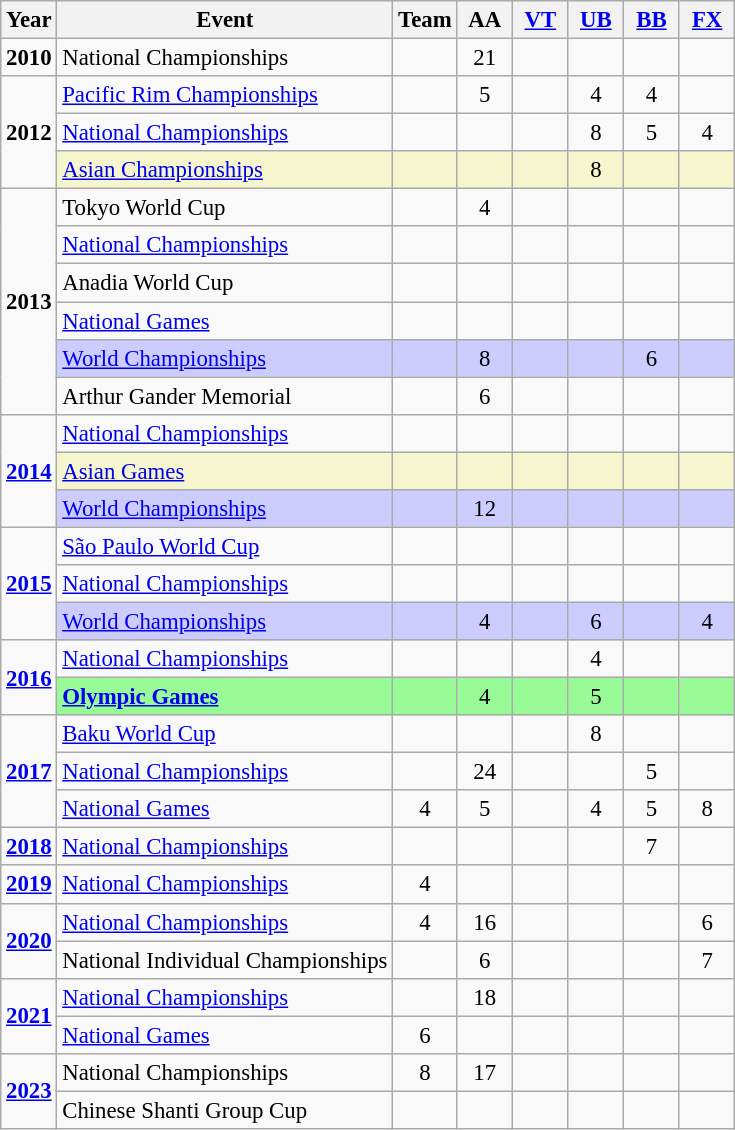<table class="wikitable" style="text-align:center; font-size:95%;">
<tr>
<th align=center>Year</th>
<th align=center>Event</th>
<th style="width:30px;">Team</th>
<th style="width:30px;">AA</th>
<th style="width:30px;"><a href='#'>VT</a></th>
<th style="width:30px;"><a href='#'>UB</a></th>
<th style="width:30px;"><a href='#'>BB</a></th>
<th style="width:30px;"><a href='#'>FX</a></th>
</tr>
<tr>
<td rowspan="1"><strong>2010</strong></td>
<td align=left>National Championships</td>
<td></td>
<td>21</td>
<td></td>
<td></td>
<td></td>
<td></td>
</tr>
<tr>
<td rowspan="3"><strong>2012</strong></td>
<td align=left><a href='#'>Pacific Rim Championships</a></td>
<td></td>
<td>5</td>
<td></td>
<td>4</td>
<td>4</td>
<td></td>
</tr>
<tr>
<td align=left><a href='#'>National Championships</a></td>
<td></td>
<td></td>
<td></td>
<td>8</td>
<td>5</td>
<td>4</td>
</tr>
<tr bgcolor=#F5F6CE>
<td align=left><a href='#'>Asian Championships</a></td>
<td></td>
<td></td>
<td></td>
<td>8</td>
<td></td>
<td></td>
</tr>
<tr>
<td rowspan="6"><strong>2013</strong></td>
<td align=left>Tokyo World Cup</td>
<td></td>
<td>4</td>
<td></td>
<td></td>
<td></td>
<td></td>
</tr>
<tr>
<td align=left><a href='#'>National Championships</a></td>
<td></td>
<td></td>
<td></td>
<td></td>
<td></td>
<td></td>
</tr>
<tr>
<td align=left>Anadia World Cup</td>
<td></td>
<td></td>
<td></td>
<td></td>
<td></td>
<td></td>
</tr>
<tr>
<td align=left><a href='#'>National Games</a></td>
<td></td>
<td></td>
<td></td>
<td></td>
<td></td>
<td></td>
</tr>
<tr bgcolor=#CCCCFF>
<td align=left><a href='#'>World Championships</a></td>
<td></td>
<td>8</td>
<td></td>
<td></td>
<td>6</td>
<td></td>
</tr>
<tr>
<td align=left>Arthur Gander Memorial</td>
<td></td>
<td>6</td>
<td></td>
<td></td>
<td></td>
<td></td>
</tr>
<tr>
<td rowspan="3"><strong><a href='#'>2014</a></strong></td>
<td align=left><a href='#'>National Championships</a></td>
<td></td>
<td></td>
<td></td>
<td></td>
<td></td>
<td></td>
</tr>
<tr bgcolor=#F5F6CE>
<td align=left><a href='#'>Asian Games</a></td>
<td></td>
<td></td>
<td></td>
<td></td>
<td></td>
<td></td>
</tr>
<tr bgcolor=#CCCCFF>
<td align=left><a href='#'>World Championships</a></td>
<td></td>
<td>12</td>
<td></td>
<td></td>
<td></td>
<td></td>
</tr>
<tr>
<td rowspan="3"><strong><a href='#'>2015</a></strong></td>
<td align=left><a href='#'>São Paulo World Cup</a></td>
<td></td>
<td></td>
<td></td>
<td></td>
<td></td>
<td></td>
</tr>
<tr>
<td align=left><a href='#'>National Championships</a></td>
<td></td>
<td></td>
<td></td>
<td></td>
<td></td>
<td></td>
</tr>
<tr bgcolor=#CCCCFF>
<td align=left><a href='#'>World Championships</a></td>
<td></td>
<td>4</td>
<td></td>
<td>6</td>
<td></td>
<td>4</td>
</tr>
<tr>
<td rowspan="2"><strong><a href='#'>2016</a></strong></td>
<td align=left><a href='#'>National Championships</a></td>
<td></td>
<td></td>
<td></td>
<td>4</td>
<td></td>
<td></td>
</tr>
<tr bgcolor=98FB98>
<td align=left><strong><a href='#'>Olympic Games</a></strong></td>
<td></td>
<td>4</td>
<td></td>
<td>5</td>
<td></td>
<td></td>
</tr>
<tr>
<td rowspan="3"><strong><a href='#'>2017</a></strong></td>
<td align=left><a href='#'>Baku World Cup</a></td>
<td></td>
<td></td>
<td></td>
<td>8</td>
<td></td>
<td></td>
</tr>
<tr>
<td align = left><a href='#'>National Championships</a></td>
<td></td>
<td>24</td>
<td></td>
<td></td>
<td>5</td>
<td></td>
</tr>
<tr>
<td align=left><a href='#'>National Games</a></td>
<td>4</td>
<td>5</td>
<td></td>
<td>4</td>
<td>5</td>
<td>8</td>
</tr>
<tr>
<td rowspan="1"><strong><a href='#'>2018</a></strong></td>
<td align = left><a href='#'>National Championships</a></td>
<td></td>
<td></td>
<td></td>
<td></td>
<td>7</td>
<td></td>
</tr>
<tr>
<td rowspan="1"><strong><a href='#'>2019</a></strong></td>
<td align = left><a href='#'>National Championships</a></td>
<td>4</td>
<td></td>
<td></td>
<td></td>
<td></td>
<td></td>
</tr>
<tr>
<td rowspan="2"><strong><a href='#'>2020</a></strong></td>
<td align = left><a href='#'>National Championships</a></td>
<td>4</td>
<td>16</td>
<td></td>
<td></td>
<td></td>
<td>6</td>
</tr>
<tr>
<td align = left>National Individual Championships</td>
<td></td>
<td>6</td>
<td></td>
<td></td>
<td></td>
<td>7</td>
</tr>
<tr>
<td rowspan="2"><strong><a href='#'>2021</a></strong></td>
<td align = left><a href='#'>National Championships</a></td>
<td></td>
<td>18</td>
<td></td>
<td></td>
<td></td>
<td></td>
</tr>
<tr>
<td align=left><a href='#'>National Games</a></td>
<td>6</td>
<td></td>
<td></td>
<td></td>
<td></td>
<td></td>
</tr>
<tr>
<td rowspan="2"><strong><a href='#'>2023</a></strong></td>
<td align=left>National Championships</td>
<td>8</td>
<td>17</td>
<td></td>
<td></td>
<td></td>
<td></td>
</tr>
<tr>
<td align=left>Chinese Shanti Group Cup</td>
<td></td>
<td></td>
<td></td>
<td></td>
<td></td>
<td></td>
</tr>
</table>
